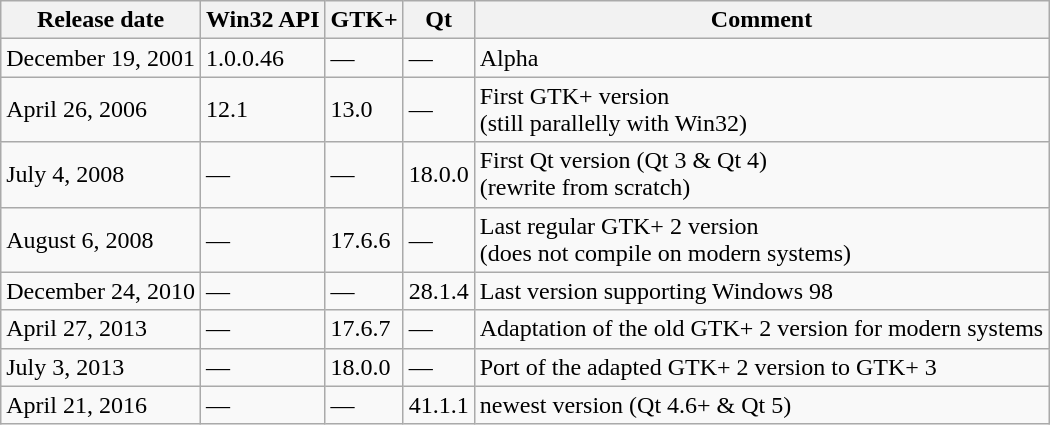<table class="wikitable">
<tr>
<th>Release date</th>
<th>Win32 API</th>
<th>GTK+</th>
<th>Qt</th>
<th>Comment</th>
</tr>
<tr>
<td>December 19, 2001</td>
<td>1.0.0.46</td>
<td>—</td>
<td>—</td>
<td>Alpha</td>
</tr>
<tr>
<td>April 26, 2006</td>
<td>12.1</td>
<td>13.0</td>
<td>—</td>
<td>First GTK+ version <br>(still parallelly with Win32)</td>
</tr>
<tr>
<td>July 4, 2008</td>
<td>—</td>
<td>—</td>
<td>18.0.0</td>
<td>First Qt version (Qt 3 & Qt 4) <br>(rewrite from scratch)</td>
</tr>
<tr>
<td>August 6, 2008</td>
<td>—</td>
<td>17.6.6</td>
<td>—</td>
<td>Last regular GTK+ 2 version <br>(does not compile on modern systems)</td>
</tr>
<tr>
<td>December 24, 2010</td>
<td>—</td>
<td>—</td>
<td>28.1.4</td>
<td>Last version supporting Windows 98</td>
</tr>
<tr>
<td>April 27, 2013</td>
<td>—</td>
<td>17.6.7</td>
<td>—</td>
<td>Adaptation of the old GTK+ 2 version for modern systems</td>
</tr>
<tr>
<td>July 3, 2013</td>
<td>—</td>
<td>18.0.0</td>
<td>—</td>
<td>Port of the adapted GTK+ 2 version to GTK+ 3</td>
</tr>
<tr>
<td>April 21, 2016</td>
<td>—</td>
<td>—</td>
<td>41.1.1</td>
<td>newest version (Qt 4.6+ & Qt 5)</td>
</tr>
</table>
